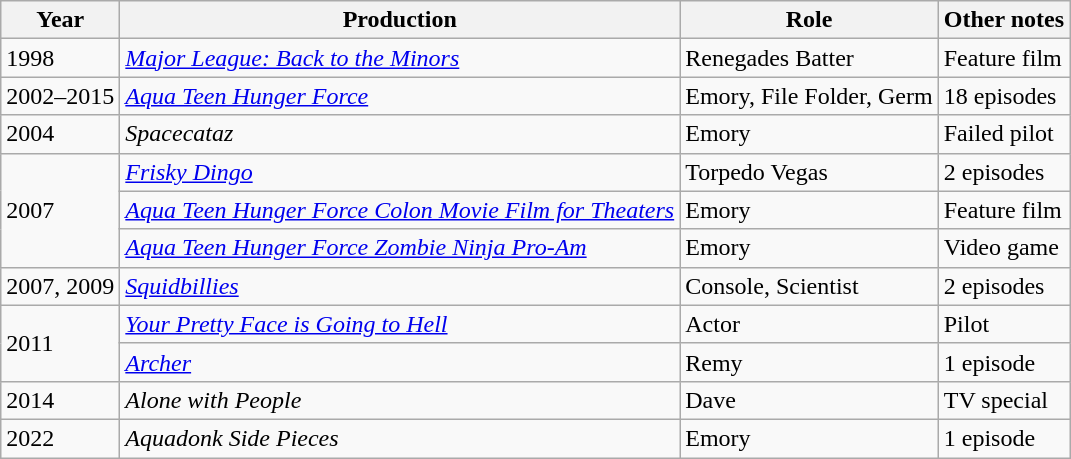<table class="wikitable">
<tr>
<th>Year</th>
<th>Production</th>
<th>Role</th>
<th>Other notes</th>
</tr>
<tr>
<td>1998</td>
<td><em><a href='#'>Major League: Back to the Minors</a></em></td>
<td>Renegades Batter</td>
<td>Feature film</td>
</tr>
<tr>
<td>2002–2015</td>
<td><em><a href='#'>Aqua Teen Hunger Force</a></em></td>
<td>Emory, File Folder, Germ</td>
<td>18 episodes</td>
</tr>
<tr>
<td>2004</td>
<td><em>Spacecataz</em></td>
<td>Emory</td>
<td>Failed pilot</td>
</tr>
<tr>
<td rowspan="3">2007</td>
<td><em><a href='#'>Frisky Dingo</a></em></td>
<td>Torpedo Vegas</td>
<td>2 episodes</td>
</tr>
<tr>
<td><em><a href='#'>Aqua Teen Hunger Force Colon Movie Film for Theaters</a></em></td>
<td>Emory</td>
<td>Feature film</td>
</tr>
<tr>
<td><em><a href='#'>Aqua Teen Hunger Force Zombie Ninja Pro-Am</a></em></td>
<td>Emory</td>
<td>Video game</td>
</tr>
<tr>
<td>2007, 2009</td>
<td><em><a href='#'>Squidbillies</a></em></td>
<td>Console, Scientist</td>
<td>2 episodes</td>
</tr>
<tr>
<td rowspan="2">2011</td>
<td><em><a href='#'>Your Pretty Face is Going to Hell</a></em></td>
<td>Actor</td>
<td>Pilot</td>
</tr>
<tr>
<td><em><a href='#'>Archer</a></em></td>
<td>Remy</td>
<td>1 episode</td>
</tr>
<tr>
<td>2014</td>
<td><em>Alone with People</em></td>
<td>Dave</td>
<td>TV special</td>
</tr>
<tr>
<td>2022</td>
<td><em>Aquadonk Side Pieces</em></td>
<td>Emory</td>
<td>1 episode</td>
</tr>
</table>
